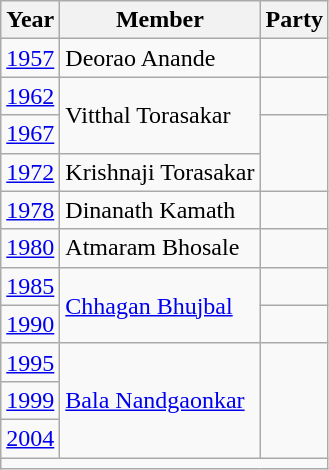<table class=wikitable>
<tr>
<th>Year</th>
<th>Member</th>
<th colspan="2">Party</th>
</tr>
<tr>
<td><a href='#'>1957</a></td>
<td>Deorao Anande</td>
<td></td>
</tr>
<tr>
<td><a href='#'>1962</a></td>
<td rowspan="2">Vitthal Torasakar</td>
<td></td>
</tr>
<tr>
<td><a href='#'>1967</a></td>
</tr>
<tr>
<td><a href='#'>1972</a></td>
<td>Krishnaji Torasakar</td>
</tr>
<tr>
<td><a href='#'>1978</a></td>
<td>Dinanath Kamath</td>
<td></td>
</tr>
<tr>
<td><a href='#'>1980</a></td>
<td>Atmaram Bhosale</td>
<td></td>
</tr>
<tr>
<td><a href='#'>1985</a></td>
<td rowspan="2"><a href='#'>Chhagan Bhujbal</a></td>
<td></td>
</tr>
<tr>
<td><a href='#'>1990</a></td>
<td></td>
</tr>
<tr>
<td><a href='#'>1995</a></td>
<td rowspan="3"><a href='#'>Bala Nandgaonkar</a></td>
</tr>
<tr>
<td><a href='#'>1999</a></td>
</tr>
<tr>
<td><a href='#'>2004</a></td>
</tr>
<tr>
<td colspan="4"></td>
</tr>
</table>
